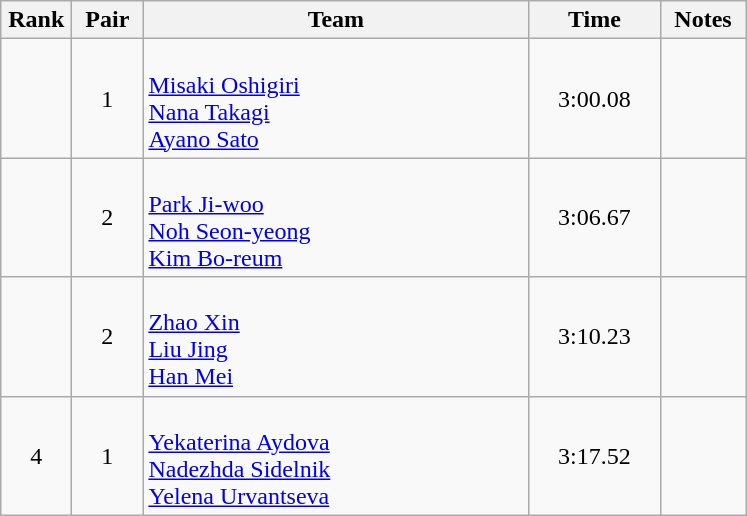<table class=wikitable style="text-align:center">
<tr>
<th width=40>Rank</th>
<th width=40>Pair</th>
<th width=250>Team</th>
<th width=80>Time</th>
<th width=50>Notes</th>
</tr>
<tr>
<td></td>
<td>1</td>
<td align=left><br><a href='#'>Misaki Oshigiri</a><br><a href='#'>Nana Takagi</a><br><a href='#'>Ayano Sato</a></td>
<td>3:00.08</td>
<td></td>
</tr>
<tr>
<td></td>
<td>2</td>
<td align=left><br><a href='#'>Park Ji-woo</a><br><a href='#'>Noh Seon-yeong</a><br><a href='#'>Kim Bo-reum</a></td>
<td>3:06.67</td>
<td></td>
</tr>
<tr>
<td></td>
<td>2</td>
<td align=left><br><a href='#'>Zhao Xin</a><br><a href='#'>Liu Jing</a><br><a href='#'>Han Mei</a></td>
<td>3:10.23</td>
<td></td>
</tr>
<tr>
<td>4</td>
<td>1</td>
<td align=left><br><a href='#'>Yekaterina Aydova</a><br><a href='#'>Nadezhda Sidelnik</a><br><a href='#'>Yelena Urvantseva</a></td>
<td>3:17.52</td>
<td></td>
</tr>
</table>
